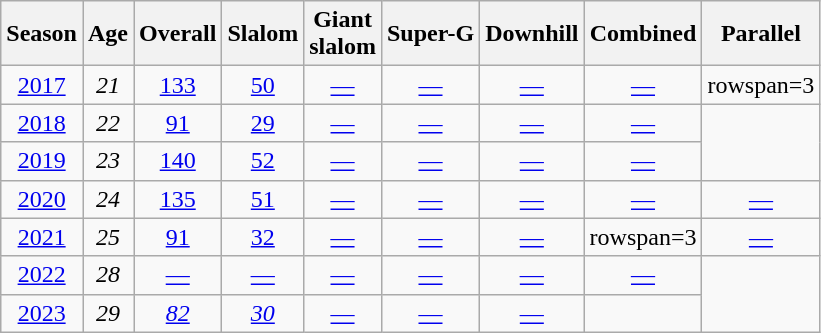<table class=wikitable style="text-align:center">
<tr>
<th>Season</th>
<th>Age</th>
<th>Overall</th>
<th>Slalom</th>
<th>Giant<br>slalom</th>
<th>Super-G</th>
<th>Downhill</th>
<th>Combined</th>
<th>Parallel</th>
</tr>
<tr>
<td><a href='#'>2017</a></td>
<td><em>21</em></td>
<td><a href='#'>133</a></td>
<td><a href='#'>50</a></td>
<td><a href='#'>—</a></td>
<td><a href='#'>—</a></td>
<td><a href='#'>—</a></td>
<td><a href='#'>—</a></td>
<td>rowspan=3 </td>
</tr>
<tr>
<td><a href='#'>2018</a></td>
<td><em>22</em></td>
<td><a href='#'>91</a></td>
<td><a href='#'>29</a></td>
<td><a href='#'>—</a></td>
<td><a href='#'>—</a></td>
<td><a href='#'>—</a></td>
<td><a href='#'>—</a></td>
</tr>
<tr>
<td><a href='#'>2019</a></td>
<td><em>23</em></td>
<td><a href='#'>140</a></td>
<td><a href='#'>52</a></td>
<td><a href='#'>—</a></td>
<td><a href='#'>—</a></td>
<td><a href='#'>—</a></td>
<td><a href='#'>—</a></td>
</tr>
<tr>
<td><a href='#'>2020</a></td>
<td><em>24</em></td>
<td><a href='#'>135</a></td>
<td><a href='#'>51</a></td>
<td><a href='#'>—</a></td>
<td><a href='#'>—</a></td>
<td><a href='#'>—</a></td>
<td><a href='#'>—</a></td>
<td><a href='#'>—</a></td>
</tr>
<tr>
<td><a href='#'>2021</a></td>
<td><em>25</em></td>
<td><a href='#'>91</a></td>
<td><a href='#'>32</a></td>
<td><a href='#'>—</a></td>
<td><a href='#'>—</a></td>
<td><a href='#'>—</a></td>
<td>rowspan=3 </td>
<td><a href='#'>—</a></td>
</tr>
<tr>
<td><a href='#'>2022</a></td>
<td><em>28</em></td>
<td><a href='#'>—</a></td>
<td><a href='#'>—</a></td>
<td><a href='#'>—</a></td>
<td><a href='#'>—</a></td>
<td><a href='#'>—</a></td>
<td><a href='#'>—</a></td>
</tr>
<tr>
<td><a href='#'>2023</a></td>
<td><em>29</em></td>
<td><em><a href='#'>82</a></em></td>
<td><em><a href='#'>30</a></em></td>
<td><a href='#'>—</a></td>
<td><a href='#'>—</a></td>
<td><a href='#'>—</a></td>
<td></td>
</tr>
</table>
